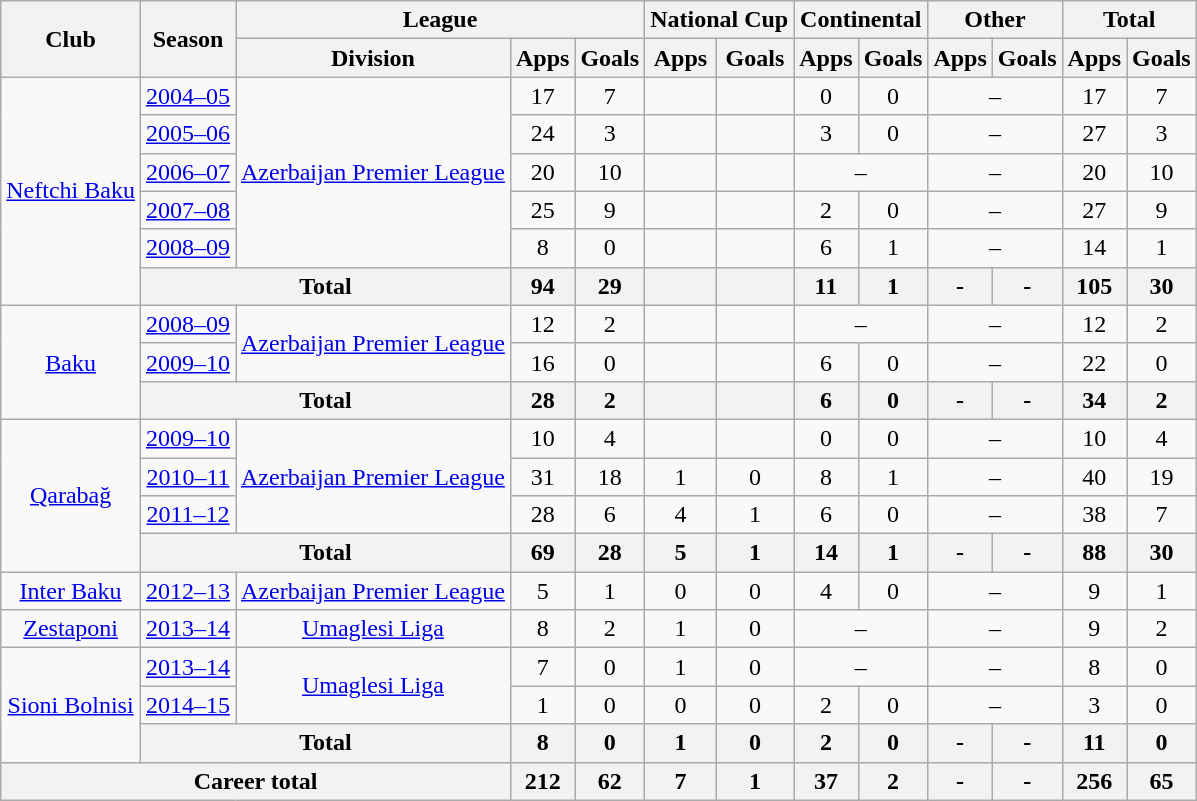<table class="wikitable" style="text-align: center;">
<tr>
<th rowspan="2">Club</th>
<th rowspan="2">Season</th>
<th colspan="3">League</th>
<th colspan="2">National Cup</th>
<th colspan="2">Continental</th>
<th colspan="2">Other</th>
<th colspan="2">Total</th>
</tr>
<tr>
<th>Division</th>
<th>Apps</th>
<th>Goals</th>
<th>Apps</th>
<th>Goals</th>
<th>Apps</th>
<th>Goals</th>
<th>Apps</th>
<th>Goals</th>
<th>Apps</th>
<th>Goals</th>
</tr>
<tr>
<td rowspan="6" valign="center"><a href='#'>Neftchi Baku</a></td>
<td><a href='#'>2004–05</a></td>
<td rowspan="5" valign="center"><a href='#'>Azerbaijan Premier League</a></td>
<td>17</td>
<td>7</td>
<td></td>
<td></td>
<td>0</td>
<td>0</td>
<td colspan="2">–</td>
<td>17</td>
<td>7</td>
</tr>
<tr>
<td><a href='#'>2005–06</a></td>
<td>24</td>
<td>3</td>
<td></td>
<td></td>
<td>3</td>
<td>0</td>
<td colspan="2">–</td>
<td>27</td>
<td>3</td>
</tr>
<tr>
<td><a href='#'>2006–07</a></td>
<td>20</td>
<td>10</td>
<td></td>
<td></td>
<td colspan="2">–</td>
<td colspan="2">–</td>
<td>20</td>
<td>10</td>
</tr>
<tr>
<td><a href='#'>2007–08</a></td>
<td>25</td>
<td>9</td>
<td></td>
<td></td>
<td>2</td>
<td>0</td>
<td colspan="2">–</td>
<td>27</td>
<td>9</td>
</tr>
<tr>
<td><a href='#'>2008–09</a></td>
<td>8</td>
<td>0</td>
<td></td>
<td></td>
<td>6</td>
<td>1</td>
<td colspan="2">–</td>
<td>14</td>
<td>1</td>
</tr>
<tr>
<th colspan="2">Total</th>
<th>94</th>
<th>29</th>
<th></th>
<th></th>
<th>11</th>
<th>1</th>
<th>-</th>
<th>-</th>
<th>105</th>
<th>30</th>
</tr>
<tr>
<td rowspan="3" valign="center"><a href='#'>Baku</a></td>
<td><a href='#'>2008–09</a></td>
<td rowspan="2" valign="center"><a href='#'>Azerbaijan Premier League</a></td>
<td>12</td>
<td>2</td>
<td></td>
<td></td>
<td colspan="2">–</td>
<td colspan="2">–</td>
<td>12</td>
<td>2</td>
</tr>
<tr>
<td><a href='#'>2009–10</a></td>
<td>16</td>
<td>0</td>
<td></td>
<td></td>
<td>6</td>
<td>0</td>
<td colspan="2">–</td>
<td>22</td>
<td>0</td>
</tr>
<tr>
<th colspan="2">Total</th>
<th>28</th>
<th>2</th>
<th></th>
<th></th>
<th>6</th>
<th>0</th>
<th>-</th>
<th>-</th>
<th>34</th>
<th>2</th>
</tr>
<tr>
<td rowspan="4" valign="center"><a href='#'>Qarabağ</a></td>
<td><a href='#'>2009–10</a></td>
<td rowspan="3" valign="center"><a href='#'>Azerbaijan Premier League</a></td>
<td>10</td>
<td>4</td>
<td></td>
<td></td>
<td>0</td>
<td>0</td>
<td colspan="2">–</td>
<td>10</td>
<td>4</td>
</tr>
<tr>
<td><a href='#'>2010–11</a></td>
<td>31</td>
<td>18</td>
<td>1</td>
<td>0</td>
<td>8</td>
<td>1</td>
<td colspan="2">–</td>
<td>40</td>
<td>19</td>
</tr>
<tr>
<td><a href='#'>2011–12</a></td>
<td>28</td>
<td>6</td>
<td>4</td>
<td>1</td>
<td>6</td>
<td>0</td>
<td colspan="2">–</td>
<td>38</td>
<td>7</td>
</tr>
<tr>
<th colspan="2">Total</th>
<th>69</th>
<th>28</th>
<th>5</th>
<th>1</th>
<th>14</th>
<th>1</th>
<th>-</th>
<th>-</th>
<th>88</th>
<th>30</th>
</tr>
<tr>
<td valign="center"><a href='#'>Inter Baku</a></td>
<td><a href='#'>2012–13</a></td>
<td><a href='#'>Azerbaijan Premier League</a></td>
<td>5</td>
<td>1</td>
<td>0</td>
<td>0</td>
<td>4</td>
<td>0</td>
<td colspan="2">–</td>
<td>9</td>
<td>1</td>
</tr>
<tr>
<td valign="center"><a href='#'>Zestaponi</a></td>
<td><a href='#'>2013–14</a></td>
<td><a href='#'>Umaglesi Liga</a></td>
<td>8</td>
<td>2</td>
<td>1</td>
<td>0</td>
<td colspan="2">–</td>
<td colspan="2">–</td>
<td>9</td>
<td>2</td>
</tr>
<tr>
<td rowspan="3" valign="center"><a href='#'>Sioni Bolnisi</a></td>
<td><a href='#'>2013–14</a></td>
<td rowspan="2" valign="center"><a href='#'>Umaglesi Liga</a></td>
<td>7</td>
<td>0</td>
<td>1</td>
<td>0</td>
<td colspan="2">–</td>
<td colspan="2">–</td>
<td>8</td>
<td>0</td>
</tr>
<tr>
<td><a href='#'>2014–15</a></td>
<td>1</td>
<td>0</td>
<td>0</td>
<td>0</td>
<td>2</td>
<td>0</td>
<td colspan="2">–</td>
<td>3</td>
<td>0</td>
</tr>
<tr>
<th colspan="2">Total</th>
<th>8</th>
<th>0</th>
<th>1</th>
<th>0</th>
<th>2</th>
<th>0</th>
<th>-</th>
<th>-</th>
<th>11</th>
<th>0</th>
</tr>
<tr>
<th colspan="3">Career total</th>
<th>212</th>
<th>62</th>
<th>7</th>
<th>1</th>
<th>37</th>
<th>2</th>
<th>-</th>
<th>-</th>
<th>256</th>
<th>65</th>
</tr>
</table>
